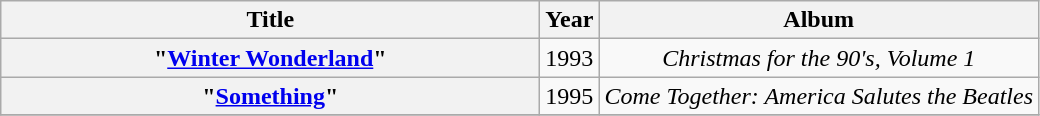<table class="wikitable plainrowheaders" style="text-align:center;" border="1">
<tr>
<th scope="col" style="width:22em;">Title</th>
<th scope="col">Year</th>
<th scope="col">Album</th>
</tr>
<tr>
<th scope="row">"<a href='#'>Winter Wonderland</a>"</th>
<td>1993</td>
<td><em>Christmas for the 90's, Volume 1</em></td>
</tr>
<tr>
<th scope="row">"<a href='#'>Something</a>"</th>
<td>1995</td>
<td><em>Come Together: America Salutes the Beatles</em></td>
</tr>
<tr>
</tr>
</table>
